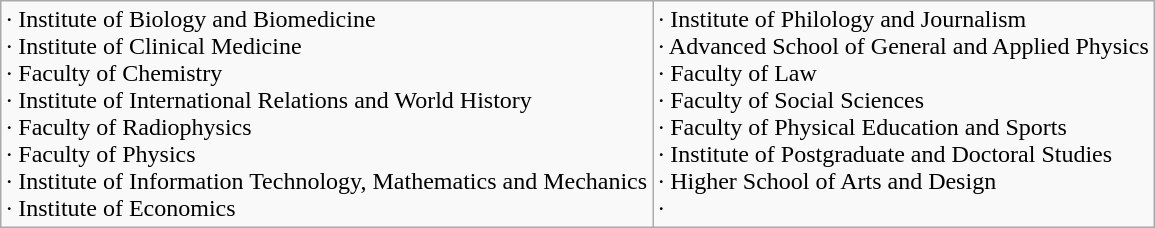<table class="wikitable">
<tr>
<td>·      Institute of  Biology and Biomedicine<br>·      Institute of  Clinical Medicine<br>·      Faculty of  Chemistry<br>·       Institute of  International Relations and World History<br>·      Faculty of  Radiophysics<br>·      Faculty of Physics<br>·       Institute of  Information Technology, Mathematics and Mechanics<br>·      Institute of  Economics</td>
<td>· Institute of Philology and Journalism<br>· Advanced School of General and Applied Physics<br>· Faculty of Law<br>· Faculty of Social Sciences<br>· Faculty of Physical Education and Sports<br>· Institute of Postgraduate and Doctoral Studies<br>· Higher School of Arts and Design<br>·</td>
</tr>
</table>
